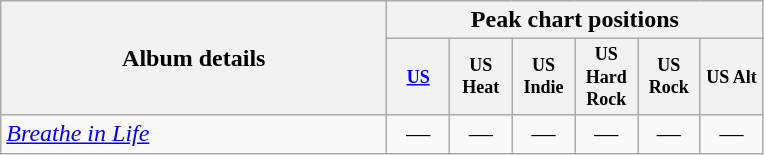<table class="wikitable" style="text-align:center;">
<tr>
<th rowspan =  2 width = 250>Album details</th>
<th colspan =  6>Peak chart positions</th>
</tr>
<tr>
<th style = "width:3em;font-size:75%"><a href='#'>US</a></th>
<th style = "width:3em;font-size:75%">US Heat</th>
<th style = "width:3em;font-size:75%">US Indie</th>
<th style = "width:3em;font-size:75%">US Hard Rock</th>
<th style = "width:3em;font-size:75%">US Rock</th>
<th style = "width:3em;font-size:75%">US Alt</th>
</tr>
<tr>
<td align=left><em><a href='#'>Breathe in Life</a></em><br></td>
<td>—</td>
<td>—</td>
<td>—</td>
<td>—</td>
<td>—</td>
<td>—</td>
</tr>
</table>
